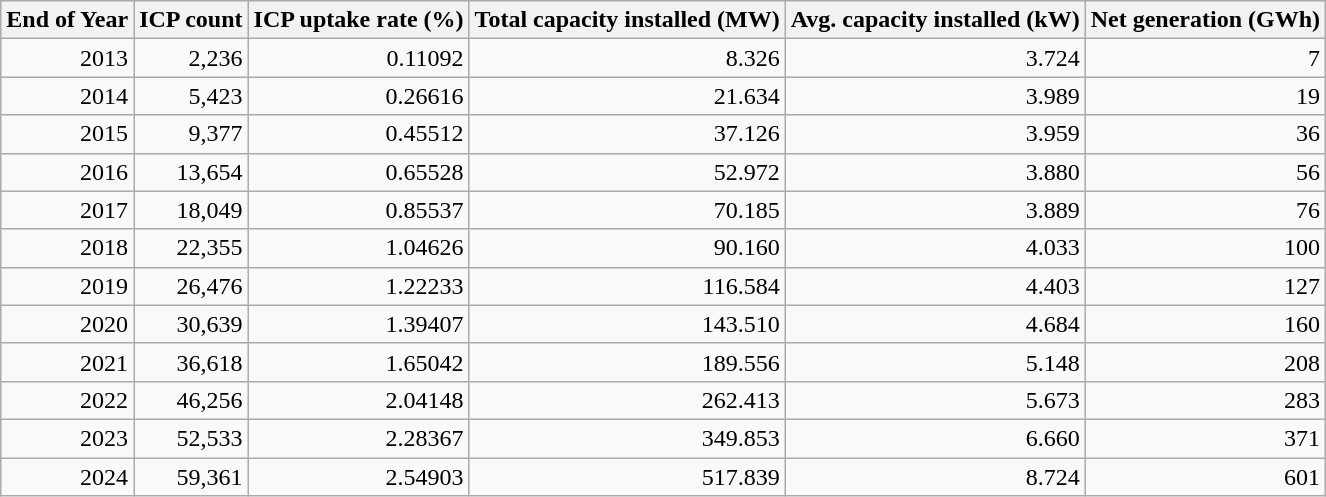<table class="wikitable sortable" style="text-align:right;">
<tr>
<th>End of Year</th>
<th>ICP count</th>
<th>ICP uptake rate (%)</th>
<th>Total capacity installed (MW)</th>
<th>Avg. capacity installed (kW)</th>
<th>Net generation (GWh)</th>
</tr>
<tr>
<td>2013</td>
<td>2,236</td>
<td>0.11092</td>
<td>8.326</td>
<td>3.724</td>
<td>7</td>
</tr>
<tr>
<td>2014</td>
<td>5,423</td>
<td>0.26616</td>
<td>21.634</td>
<td>3.989</td>
<td>19</td>
</tr>
<tr>
<td>2015</td>
<td>9,377</td>
<td>0.45512</td>
<td>37.126</td>
<td>3.959</td>
<td>36</td>
</tr>
<tr>
<td>2016</td>
<td>13,654</td>
<td>0.65528</td>
<td>52.972</td>
<td>3.880</td>
<td>56</td>
</tr>
<tr>
<td>2017</td>
<td>18,049</td>
<td>0.85537</td>
<td>70.185</td>
<td>3.889</td>
<td>76</td>
</tr>
<tr>
<td>2018</td>
<td>22,355</td>
<td>1.04626</td>
<td>90.160</td>
<td>4.033</td>
<td>100</td>
</tr>
<tr>
<td>2019</td>
<td>26,476</td>
<td>1.22233</td>
<td>116.584</td>
<td>4.403</td>
<td>127</td>
</tr>
<tr>
<td>2020</td>
<td>30,639</td>
<td>1.39407</td>
<td>143.510</td>
<td>4.684</td>
<td>160</td>
</tr>
<tr>
<td>2021</td>
<td>36,618</td>
<td>1.65042</td>
<td>189.556</td>
<td>5.148</td>
<td>208</td>
</tr>
<tr>
<td>2022</td>
<td>46,256</td>
<td>2.04148</td>
<td>262.413</td>
<td>5.673</td>
<td>283</td>
</tr>
<tr>
<td>2023</td>
<td>52,533</td>
<td>2.28367</td>
<td>349.853</td>
<td>6.660</td>
<td>371</td>
</tr>
<tr>
<td>2024</td>
<td>59,361</td>
<td>2.54903</td>
<td>517.839</td>
<td>8.724</td>
<td>601</td>
</tr>
</table>
